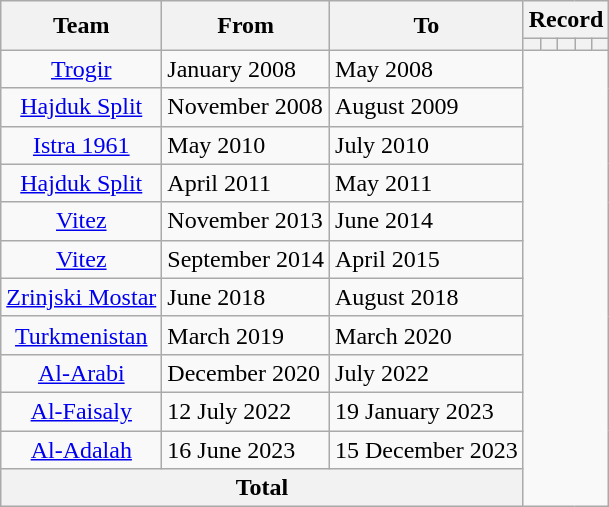<table class="wikitable" style="text-align:center">
<tr>
<th rowspan="2">Team</th>
<th rowspan="2">From</th>
<th rowspan="2">To</th>
<th colspan="5">Record</th>
</tr>
<tr>
<th></th>
<th></th>
<th></th>
<th></th>
<th></th>
</tr>
<tr>
<td><a href='#'>Trogir</a></td>
<td align=left>January 2008</td>
<td align=left>May 2008<br></td>
</tr>
<tr>
<td><a href='#'>Hajduk Split</a></td>
<td align=left>November 2008</td>
<td align=left>August 2009<br></td>
</tr>
<tr>
<td><a href='#'>Istra 1961</a></td>
<td align=left>May 2010</td>
<td align=left>July 2010<br></td>
</tr>
<tr>
<td><a href='#'>Hajduk Split</a></td>
<td align=left>April 2011</td>
<td align=left>May 2011<br></td>
</tr>
<tr>
<td><a href='#'>Vitez</a></td>
<td align=left>November 2013</td>
<td align=left>June 2014<br></td>
</tr>
<tr>
<td><a href='#'>Vitez</a></td>
<td align=left>September 2014</td>
<td align=left>April 2015<br></td>
</tr>
<tr>
<td><a href='#'>Zrinjski Mostar</a></td>
<td align=left>June 2018</td>
<td align=left>August 2018<br></td>
</tr>
<tr>
<td><a href='#'>Turkmenistan</a></td>
<td align=left>March 2019</td>
<td align=left>March 2020<br></td>
</tr>
<tr>
<td><a href='#'>Al-Arabi</a></td>
<td align=left>December 2020</td>
<td align=left>July 2022<br></td>
</tr>
<tr>
<td><a href='#'>Al-Faisaly</a></td>
<td align=left>12 July 2022</td>
<td align=left>19 January 2023<br></td>
</tr>
<tr>
<td><a href='#'>Al-Adalah</a></td>
<td align=left>16 June 2023</td>
<td align=left>15 December 2023<br></td>
</tr>
<tr>
<th colspan="3">Total<br></th>
</tr>
</table>
